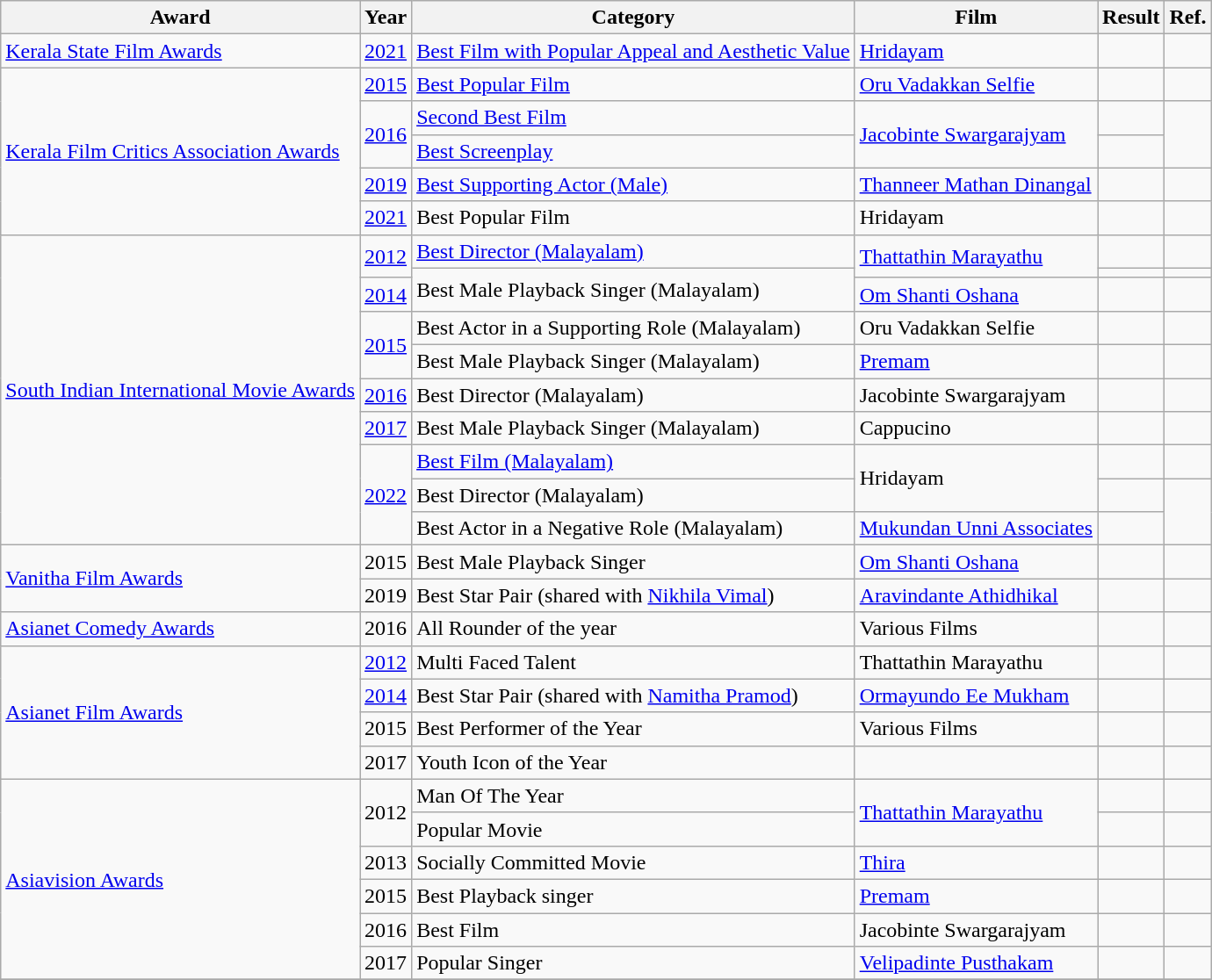<table class="wikitable sortable">
<tr>
<th>Award</th>
<th>Year</th>
<th>Category</th>
<th>Film</th>
<th>Result</th>
<th>Ref.</th>
</tr>
<tr>
<td><a href='#'>Kerala State Film Awards</a></td>
<td><a href='#'>2021</a></td>
<td><a href='#'>Best Film with Popular Appeal and Aesthetic Value</a></td>
<td><a href='#'>Hridayam</a></td>
<td></td>
<td></td>
</tr>
<tr>
<td rowspan=5><a href='#'>Kerala Film Critics Association Awards</a></td>
<td><a href='#'>2015</a></td>
<td><a href='#'>Best Popular Film</a></td>
<td><a href='#'>Oru Vadakkan Selfie</a></td>
<td></td>
<td></td>
</tr>
<tr>
<td rowspan=2><a href='#'>2016</a></td>
<td><a href='#'>Second Best Film</a></td>
<td rowspan=2><a href='#'>Jacobinte Swargarajyam</a></td>
<td></td>
<td rowspan=2></td>
</tr>
<tr>
<td><a href='#'>Best Screenplay</a></td>
<td></td>
</tr>
<tr>
<td><a href='#'>2019</a></td>
<td><a href='#'>Best Supporting Actor (Male)</a></td>
<td><a href='#'>Thanneer Mathan Dinangal</a></td>
<td></td>
<td></td>
</tr>
<tr>
<td><a href='#'>2021</a></td>
<td>Best Popular Film</td>
<td>Hridayam</td>
<td></td>
<td></td>
</tr>
<tr>
<td rowspan=10><a href='#'>South Indian International Movie Awards</a></td>
<td rowspan=2><a href='#'>2012</a></td>
<td><a href='#'>Best Director (Malayalam)</a></td>
<td rowspan="2"><a href='#'>Thattathin Marayathu</a></td>
<td></td>
<td></td>
</tr>
<tr>
<td rowspan="2">Best Male Playback Singer (Malayalam)</td>
<td></td>
<td></td>
</tr>
<tr>
<td><a href='#'>2014</a></td>
<td><a href='#'>Om Shanti Oshana</a></td>
<td></td>
<td></td>
</tr>
<tr>
<td rowspan="2"><a href='#'>2015</a></td>
<td>Best Actor in a Supporting Role (Malayalam)</td>
<td>Oru Vadakkan Selfie</td>
<td></td>
<td></td>
</tr>
<tr>
<td>Best Male Playback Singer (Malayalam)</td>
<td><a href='#'>Premam</a></td>
<td></td>
<td></td>
</tr>
<tr>
<td><a href='#'>2016</a></td>
<td>Best Director (Malayalam)</td>
<td>Jacobinte Swargarajyam</td>
<td></td>
<td></td>
</tr>
<tr>
<td><a href='#'>2017</a></td>
<td>Best Male Playback Singer (Malayalam)</td>
<td>Cappucino</td>
<td></td>
<td></td>
</tr>
<tr>
<td rowspan=3><a href='#'>2022</a></td>
<td><a href='#'>Best Film (Malayalam)</a></td>
<td rowspan=2>Hridayam</td>
<td></td>
<td></td>
</tr>
<tr>
<td>Best Director (Malayalam)</td>
<td></td>
<td rowspan=2></td>
</tr>
<tr>
<td>Best Actor in a Negative Role (Malayalam)</td>
<td><a href='#'>Mukundan Unni Associates</a></td>
<td></td>
</tr>
<tr>
<td rowspan=2><a href='#'>Vanitha Film Awards</a></td>
<td>2015</td>
<td>Best Male Playback Singer</td>
<td><a href='#'>Om Shanti Oshana</a></td>
<td></td>
<td></td>
</tr>
<tr>
<td>2019</td>
<td>Best Star Pair (shared with <a href='#'>Nikhila Vimal</a>)</td>
<td><a href='#'>Aravindante Athidhikal</a></td>
<td></td>
<td></td>
</tr>
<tr>
<td><a href='#'>Asianet Comedy Awards</a></td>
<td>2016</td>
<td>All Rounder of the year</td>
<td>Various Films</td>
<td></td>
</tr>
<tr>
<td rowspan=4><a href='#'>Asianet Film Awards</a></td>
<td><a href='#'>2012</a></td>
<td>Multi Faced Talent</td>
<td>Thattathin Marayathu</td>
<td></td>
<td></td>
</tr>
<tr>
<td><a href='#'>2014</a></td>
<td>Best Star Pair (shared with <a href='#'>Namitha Pramod</a>)</td>
<td><a href='#'>Ormayundo Ee Mukham</a></td>
<td></td>
<td></td>
</tr>
<tr>
<td>2015</td>
<td>Best Performer of the Year</td>
<td>Various Films</td>
<td></td>
<td></td>
</tr>
<tr>
<td>2017</td>
<td>Youth Icon of the Year</td>
<td></td>
<td></td>
<td></td>
</tr>
<tr>
<td rowspan=6><a href='#'>Asiavision Awards</a></td>
<td rowspan=2>2012</td>
<td>Man Of The Year</td>
<td rowspan="2"><a href='#'>Thattathin Marayathu</a></td>
<td></td>
<td></td>
</tr>
<tr>
<td>Popular Movie</td>
<td></td>
<td></td>
</tr>
<tr>
<td>2013</td>
<td>Socially Committed Movie</td>
<td><a href='#'>Thira</a></td>
<td></td>
<td></td>
</tr>
<tr>
<td>2015</td>
<td>Best Playback singer</td>
<td><a href='#'>Premam</a></td>
<td></td>
<td></td>
</tr>
<tr>
<td>2016</td>
<td>Best Film</td>
<td>Jacobinte Swargarajyam</td>
<td></td>
<td></td>
</tr>
<tr>
<td>2017</td>
<td>Popular Singer</td>
<td><a href='#'>Velipadinte Pusthakam</a></td>
<td></td>
<td></td>
</tr>
<tr>
</tr>
</table>
